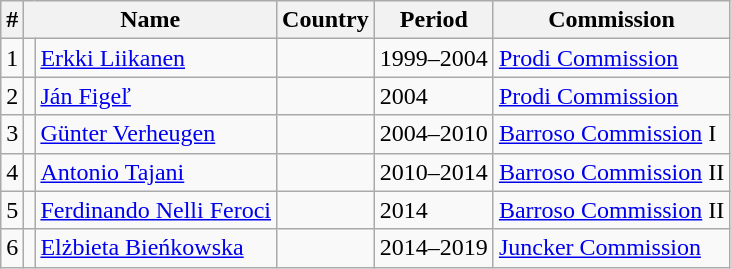<table class="wikitable">
<tr>
<th>#</th>
<th colspan=2>Name</th>
<th>Country</th>
<th>Period</th>
<th>Commission</th>
</tr>
<tr>
<td>1</td>
<td></td>
<td><a href='#'>Erkki Liikanen</a></td>
<td></td>
<td>1999–2004</td>
<td><a href='#'>Prodi Commission</a></td>
</tr>
<tr>
<td>2</td>
<td></td>
<td><a href='#'>Ján Figeľ</a></td>
<td></td>
<td>2004</td>
<td><a href='#'>Prodi Commission</a></td>
</tr>
<tr>
<td>3</td>
<td></td>
<td><a href='#'>Günter Verheugen</a></td>
<td></td>
<td>2004–2010</td>
<td><a href='#'>Barroso Commission</a> I</td>
</tr>
<tr>
<td>4</td>
<td></td>
<td><a href='#'>Antonio Tajani</a></td>
<td></td>
<td>2010–2014</td>
<td><a href='#'>Barroso Commission</a> II</td>
</tr>
<tr>
<td>5</td>
<td></td>
<td><a href='#'>Ferdinando Nelli Feroci</a></td>
<td></td>
<td>2014</td>
<td><a href='#'>Barroso Commission</a> II</td>
</tr>
<tr>
<td>6</td>
<td></td>
<td><a href='#'>Elżbieta Bieńkowska</a></td>
<td></td>
<td>2014–2019</td>
<td><a href='#'>Juncker Commission</a></td>
</tr>
</table>
